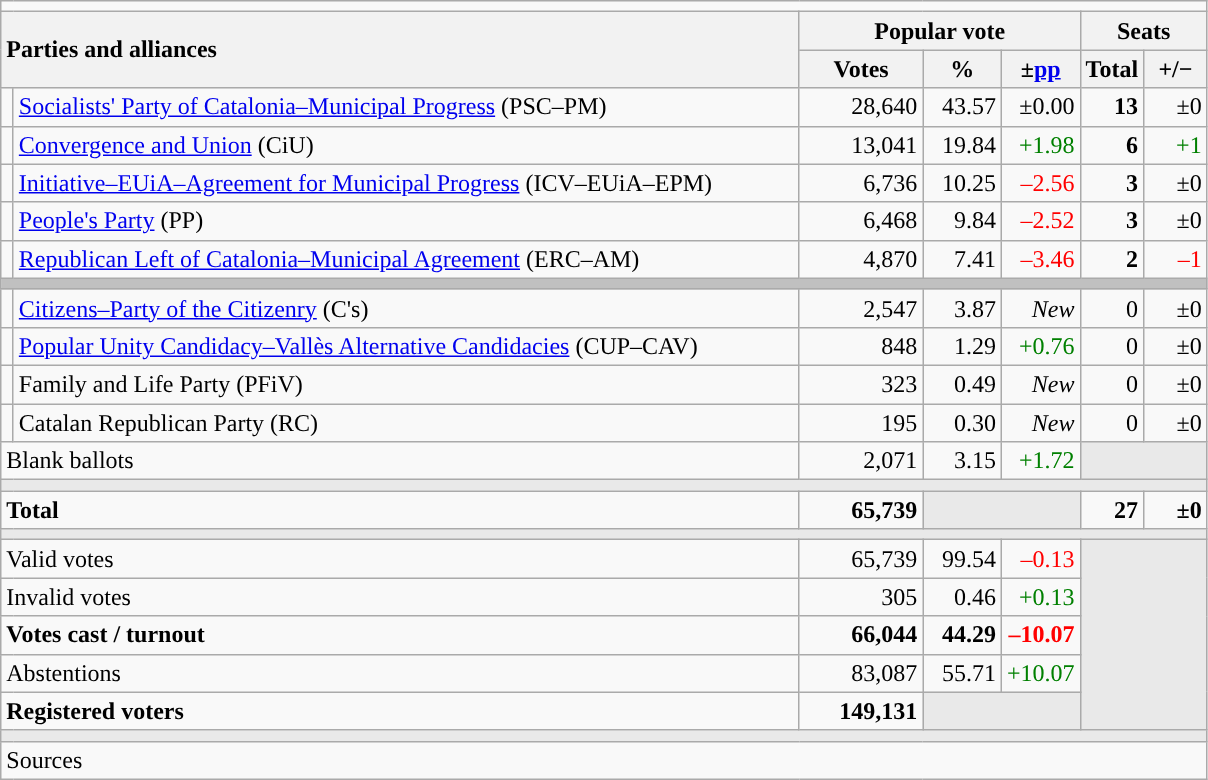<table class="wikitable" style="text-align:right;">
<tr>
<td colspan="7"></td>
</tr>
<tr>
<th style="text-align:left;" rowspan="2" colspan="2" width="525">Parties and alliances</th>
<th colspan="3">Popular vote</th>
<th colspan="2">Seats</th>
</tr>
<tr>
<th width="75">Votes</th>
<th width="45">%</th>
<th width="45">±<a href='#'>pp</a></th>
<th width="35">Total</th>
<th width="35">+/−</th>
</tr>
<tr>
<td width="1" style="color:inherit;background:"></td>
<td align="left"><a href='#'>Socialists' Party of Catalonia–Municipal Progress</a> (PSC–PM)</td>
<td>28,640</td>
<td>43.57</td>
<td>±0.00</td>
<td><strong>13</strong></td>
<td>±0</td>
</tr>
<tr>
<td style="color:inherit;background:"></td>
<td align="left"><a href='#'>Convergence and Union</a> (CiU)</td>
<td>13,041</td>
<td>19.84</td>
<td style="color:green;">+1.98</td>
<td><strong>6</strong></td>
<td style="color:green;">+1</td>
</tr>
<tr>
<td style="color:inherit;background:"></td>
<td align="left"><a href='#'>Initiative–EUiA–Agreement for Municipal Progress</a> (ICV–EUiA–EPM)</td>
<td>6,736</td>
<td>10.25</td>
<td style="color:red;">–2.56</td>
<td><strong>3</strong></td>
<td>±0</td>
</tr>
<tr>
<td style="color:inherit;background:"></td>
<td align="left"><a href='#'>People's Party</a> (PP)</td>
<td>6,468</td>
<td>9.84</td>
<td style="color:red;">–2.52</td>
<td><strong>3</strong></td>
<td>±0</td>
</tr>
<tr>
<td style="color:inherit;background:"></td>
<td align="left"><a href='#'>Republican Left of Catalonia–Municipal Agreement</a> (ERC–AM)</td>
<td>4,870</td>
<td>7.41</td>
<td style="color:red;">–3.46</td>
<td><strong>2</strong></td>
<td style="color:red;">–1</td>
</tr>
<tr>
<td colspan="7" style="color:inherit;background:#C0C0C0"></td>
</tr>
<tr>
<td style="color:inherit;background:"></td>
<td align="left"><a href='#'>Citizens–Party of the Citizenry</a> (C's)</td>
<td>2,547</td>
<td>3.87</td>
<td><em>New</em></td>
<td>0</td>
<td>±0</td>
</tr>
<tr>
<td style="color:inherit;background:"></td>
<td align="left"><a href='#'>Popular Unity Candidacy–Vallès Alternative Candidacies</a> (CUP–CAV)</td>
<td>848</td>
<td>1.29</td>
<td style="color:green;">+0.76</td>
<td>0</td>
<td>±0</td>
</tr>
<tr>
<td style="color:inherit;background:"></td>
<td align="left">Family and Life Party (PFiV)</td>
<td>323</td>
<td>0.49</td>
<td><em>New</em></td>
<td>0</td>
<td>±0</td>
</tr>
<tr>
<td style="color:inherit;background:"></td>
<td align="left">Catalan Republican Party (RC)</td>
<td>195</td>
<td>0.30</td>
<td><em>New</em></td>
<td>0</td>
<td>±0</td>
</tr>
<tr>
<td align="left" colspan="2">Blank ballots</td>
<td>2,071</td>
<td>3.15</td>
<td style="color:green;">+1.72</td>
<td style="color:inherit;background:#E9E9E9" colspan="2"></td>
</tr>
<tr>
<td colspan="7" style="color:inherit;background:#E9E9E9"></td>
</tr>
<tr style="font-weight:bold;">
<td align="left" colspan="2">Total</td>
<td>65,739</td>
<td bgcolor="#E9E9E9" colspan="2"></td>
<td>27</td>
<td>±0</td>
</tr>
<tr>
<td colspan="7" style="color:inherit;background:#E9E9E9"></td>
</tr>
<tr>
<td align="left" colspan="2">Valid votes</td>
<td>65,739</td>
<td>99.54</td>
<td style="color:red;">–0.13</td>
<td bgcolor="#E9E9E9" colspan="2" rowspan="5"></td>
</tr>
<tr>
<td align="left" colspan="2">Invalid votes</td>
<td>305</td>
<td>0.46</td>
<td style="color:green;">+0.13</td>
</tr>
<tr style="font-weight:bold;">
<td align="left" colspan="2">Votes cast / turnout</td>
<td>66,044</td>
<td>44.29</td>
<td style="color:red;">–10.07</td>
</tr>
<tr>
<td align="left" colspan="2">Abstentions</td>
<td>83,087</td>
<td>55.71</td>
<td style="color:green;">+10.07</td>
</tr>
<tr style="font-weight:bold;">
<td align="left" colspan="2">Registered voters</td>
<td>149,131</td>
<td bgcolor="#E9E9E9" colspan="2"></td>
</tr>
<tr>
<td colspan="7" style="color:inherit;background:#E9E9E9"></td>
</tr>
<tr>
<td align="left" colspan="7">Sources</td>
</tr>
</table>
